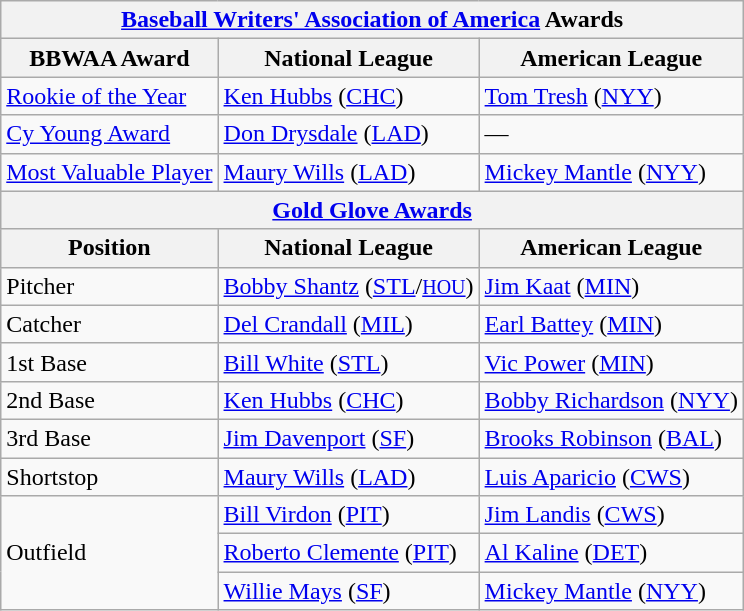<table class="wikitable">
<tr>
<th colspan="3"><a href='#'>Baseball Writers' Association of America</a> Awards</th>
</tr>
<tr>
<th>BBWAA Award</th>
<th>National League</th>
<th>American League</th>
</tr>
<tr>
<td><a href='#'>Rookie of the Year</a></td>
<td><a href='#'>Ken Hubbs</a> (<a href='#'>CHC</a>)</td>
<td><a href='#'>Tom Tresh</a> (<a href='#'>NYY</a>)</td>
</tr>
<tr>
<td><a href='#'>Cy Young Award</a></td>
<td><a href='#'>Don Drysdale</a> (<a href='#'>LAD</a>)</td>
<td>—</td>
</tr>
<tr>
<td><a href='#'>Most Valuable Player</a></td>
<td><a href='#'>Maury Wills</a> (<a href='#'>LAD</a>)</td>
<td><a href='#'>Mickey Mantle</a> (<a href='#'>NYY</a>)</td>
</tr>
<tr>
<th colspan="3"><a href='#'>Gold Glove Awards</a></th>
</tr>
<tr>
<th>Position</th>
<th>National League</th>
<th>American League</th>
</tr>
<tr>
<td>Pitcher</td>
<td><a href='#'>Bobby Shantz</a> (<a href='#'>STL</a>/<small><a href='#'>HOU</a></small>)</td>
<td><a href='#'>Jim Kaat</a> (<a href='#'>MIN</a>)</td>
</tr>
<tr>
<td>Catcher</td>
<td><a href='#'>Del Crandall</a> (<a href='#'>MIL</a>)</td>
<td><a href='#'>Earl Battey</a> (<a href='#'>MIN</a>)</td>
</tr>
<tr>
<td>1st Base</td>
<td><a href='#'>Bill White</a> (<a href='#'>STL</a>)</td>
<td><a href='#'>Vic Power</a> (<a href='#'>MIN</a>)</td>
</tr>
<tr>
<td>2nd Base</td>
<td><a href='#'>Ken Hubbs</a> (<a href='#'>CHC</a>)</td>
<td><a href='#'>Bobby Richardson</a> (<a href='#'>NYY</a>)</td>
</tr>
<tr>
<td>3rd Base</td>
<td><a href='#'>Jim Davenport</a> (<a href='#'>SF</a>)</td>
<td><a href='#'>Brooks Robinson</a> (<a href='#'>BAL</a>)</td>
</tr>
<tr>
<td>Shortstop</td>
<td><a href='#'>Maury Wills</a> (<a href='#'>LAD</a>)</td>
<td><a href='#'>Luis Aparicio</a> (<a href='#'>CWS</a>)</td>
</tr>
<tr>
<td rowspan="3">Outfield</td>
<td><a href='#'>Bill Virdon</a> (<a href='#'>PIT</a>)</td>
<td><a href='#'>Jim Landis</a> (<a href='#'>CWS</a>)</td>
</tr>
<tr>
<td><a href='#'>Roberto Clemente</a> (<a href='#'>PIT</a>)</td>
<td><a href='#'>Al Kaline</a> (<a href='#'>DET</a>)</td>
</tr>
<tr>
<td><a href='#'>Willie Mays</a> (<a href='#'>SF</a>)</td>
<td><a href='#'>Mickey Mantle</a> (<a href='#'>NYY</a>)</td>
</tr>
</table>
